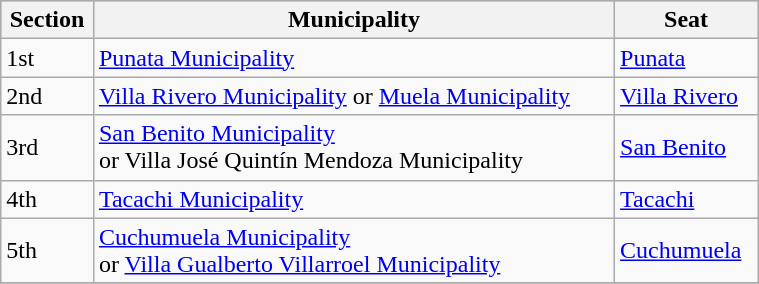<table class="wikitable" border="1" style="width:40%;" border="1">
<tr bgcolor=silver>
<th>Section</th>
<th>Municipality</th>
<th>Seat</th>
</tr>
<tr>
<td>1st</td>
<td><a href='#'>Punata Municipality</a></td>
<td><a href='#'>Punata</a></td>
</tr>
<tr>
<td>2nd</td>
<td><a href='#'>Villa Rivero Municipality</a> or <a href='#'>Muela Municipality</a></td>
<td><a href='#'>Villa Rivero</a></td>
</tr>
<tr>
<td>3rd</td>
<td><a href='#'>San Benito Municipality</a> <br> or Villa José Quintín Mendoza Municipality</td>
<td><a href='#'>San Benito</a></td>
</tr>
<tr>
<td>4th</td>
<td><a href='#'>Tacachi Municipality</a></td>
<td><a href='#'>Tacachi</a></td>
</tr>
<tr>
<td>5th</td>
<td><a href='#'>Cuchumuela Municipality</a> <br> or <a href='#'>Villa Gualberto Villarroel Municipality</a></td>
<td><a href='#'>Cuchumuela</a></td>
</tr>
<tr>
</tr>
</table>
